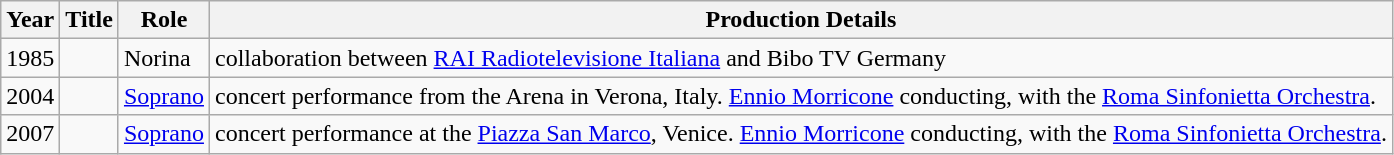<table class="wikitable">
<tr>
<th>Year</th>
<th>Title</th>
<th>Role</th>
<th>Production Details</th>
</tr>
<tr>
<td>1985</td>
<td></td>
<td>Norina</td>
<td>collaboration between <a href='#'>RAI Radiotelevisione Italiana</a> and Bibo TV Germany</td>
</tr>
<tr>
<td>2004</td>
<td></td>
<td><a href='#'>Soprano</a></td>
<td>concert performance from the Arena in Verona, Italy. <a href='#'>Ennio Morricone</a> conducting, with the <a href='#'>Roma Sinfonietta Orchestra</a>.</td>
</tr>
<tr>
<td>2007</td>
<td></td>
<td><a href='#'>Soprano</a></td>
<td>concert performance at the <a href='#'>Piazza San Marco</a>, Venice. <a href='#'>Ennio Morricone</a> conducting, with the <a href='#'>Roma Sinfonietta Orchestra</a>.</td>
</tr>
</table>
